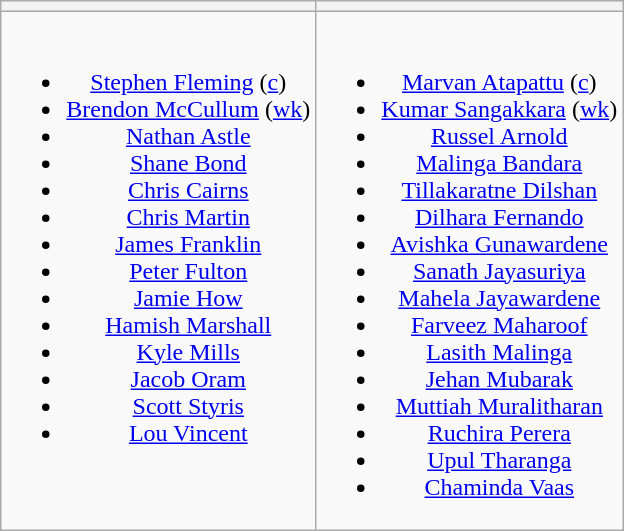<table class="wikitable" style="text-align:center">
<tr>
<th></th>
<th></th>
</tr>
<tr style="vertical-align:top">
<td><br><ul><li><a href='#'>Stephen Fleming</a> (<a href='#'>c</a>)</li><li><a href='#'>Brendon McCullum</a> (<a href='#'>wk</a>)</li><li><a href='#'>Nathan Astle</a></li><li><a href='#'>Shane Bond</a></li><li><a href='#'>Chris Cairns</a></li><li><a href='#'>Chris Martin</a></li><li><a href='#'>James Franklin</a></li><li><a href='#'>Peter Fulton</a></li><li><a href='#'>Jamie How</a></li><li><a href='#'>Hamish Marshall</a></li><li><a href='#'>Kyle Mills</a></li><li><a href='#'>Jacob Oram</a></li><li><a href='#'>Scott Styris</a></li><li><a href='#'>Lou Vincent</a></li></ul></td>
<td><br><ul><li><a href='#'>Marvan Atapattu</a> (<a href='#'>c</a>)</li><li><a href='#'>Kumar Sangakkara</a> (<a href='#'>wk</a>)</li><li><a href='#'>Russel Arnold</a></li><li><a href='#'>Malinga Bandara</a></li><li><a href='#'>Tillakaratne Dilshan</a></li><li><a href='#'>Dilhara Fernando</a></li><li><a href='#'>Avishka Gunawardene</a></li><li><a href='#'>Sanath Jayasuriya</a></li><li><a href='#'>Mahela Jayawardene</a></li><li><a href='#'>Farveez Maharoof</a></li><li><a href='#'>Lasith Malinga</a></li><li><a href='#'>Jehan Mubarak</a></li><li><a href='#'>Muttiah Muralitharan</a></li><li><a href='#'>Ruchira Perera</a></li><li><a href='#'>Upul Tharanga</a></li><li><a href='#'>Chaminda Vaas</a></li></ul></td>
</tr>
</table>
